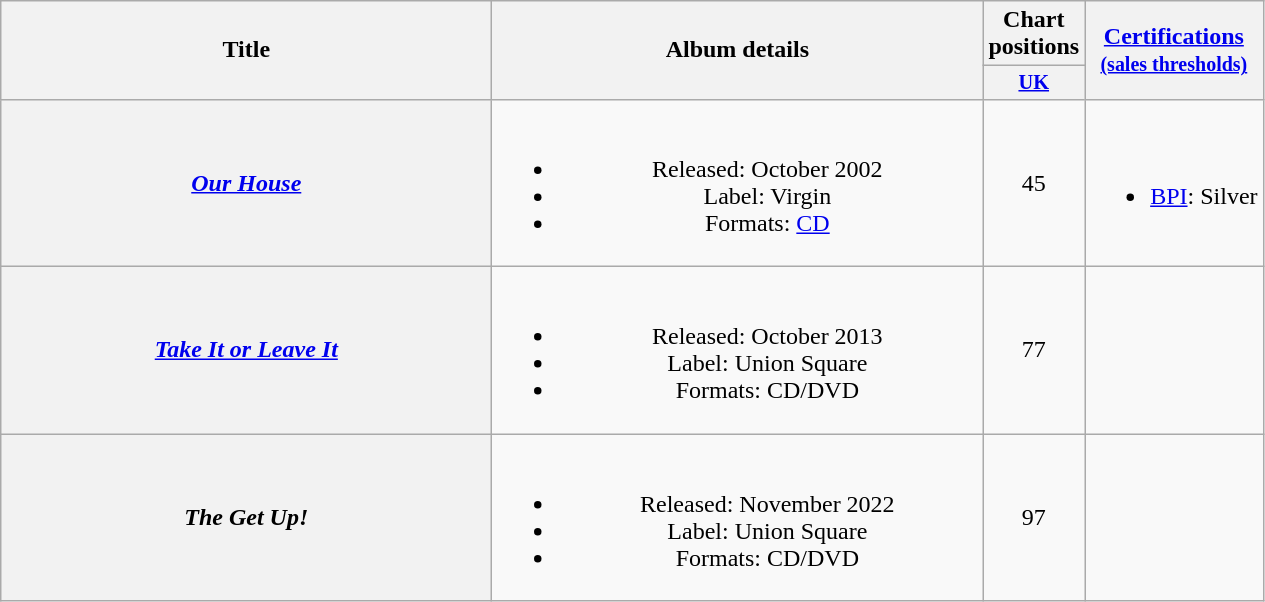<table class="wikitable plainrowheaders" style="text-align:center;">
<tr>
<th scope="col" rowspan="2" style="width:20em;">Title</th>
<th scope="col" rowspan="2" style="width:20em;">Album details</th>
<th colspan="1">Chart positions</th>
<th rowspan="2"><a href='#'>Certifications</a><br><small><a href='#'>(sales thresholds)</a></small></th>
</tr>
<tr>
<th style="width:3em;font-size:85%;"><a href='#'>UK</a><br></th>
</tr>
<tr>
<th scope="row"><em><a href='#'>Our House</a></em></th>
<td><br><ul><li>Released: October 2002</li><li>Label: Virgin</li><li>Formats: <a href='#'>CD</a></li></ul></td>
<td>45</td>
<td align="left"><br><ul><li><a href='#'>BPI</a>: Silver</li></ul></td>
</tr>
<tr>
<th scope="row"><em><a href='#'>Take It or Leave It</a></em></th>
<td><br><ul><li>Released: October 2013</li><li>Label: Union Square</li><li>Formats: CD/DVD</li></ul></td>
<td>77</td>
<td align="left"></td>
</tr>
<tr>
<th scope="row"><em>The Get Up!</em></th>
<td><br><ul><li>Released: November 2022</li><li>Label: Union Square</li><li>Formats: CD/DVD</li></ul></td>
<td>97</td>
<td align="left"></td>
</tr>
</table>
